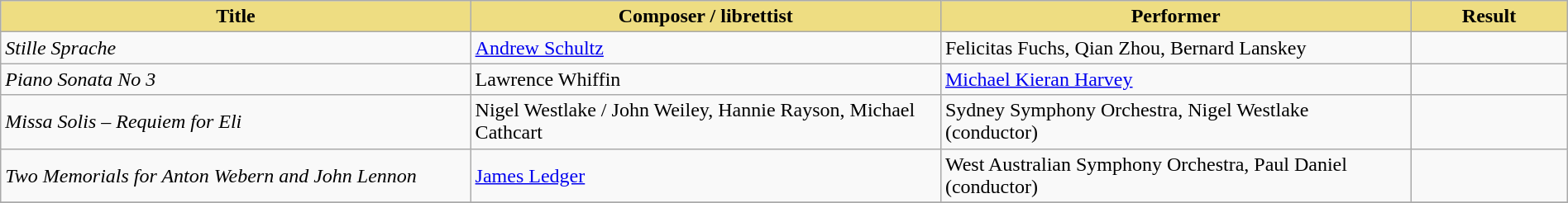<table class="wikitable" width=100%>
<tr>
<th style="width:30%;background:#EEDD82;">Title</th>
<th style="width:30%;background:#EEDD82;">Composer / librettist</th>
<th style="width:30%;background:#EEDD82;">Performer</th>
<th style="width:10%;background:#EEDD82;">Result<br></th>
</tr>
<tr>
<td><em>Stille Sprache</em></td>
<td><a href='#'>Andrew Schultz</a></td>
<td>Felicitas Fuchs, Qian Zhou, Bernard Lanskey</td>
<td></td>
</tr>
<tr>
<td><em>Piano Sonata No 3</em></td>
<td>Lawrence Whiffin</td>
<td><a href='#'>Michael Kieran Harvey</a></td>
<td></td>
</tr>
<tr>
<td><em>Missa Solis – Requiem for Eli</em></td>
<td>Nigel Westlake / John Weiley, Hannie Rayson, Michael Cathcart</td>
<td>Sydney Symphony Orchestra, Nigel Westlake (conductor)</td>
<td></td>
</tr>
<tr>
<td><em>Two Memorials for Anton Webern and John Lennon</em></td>
<td><a href='#'>James Ledger</a></td>
<td>West Australian Symphony Orchestra, Paul Daniel (conductor)</td>
<td></td>
</tr>
<tr>
</tr>
</table>
